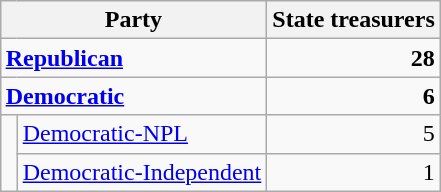<table class=wikitable style="float:right;margin:0 0 0.5em 1em;">
<tr>
<th colspan=2>Party</th>
<th>State treasurers</th>
</tr>
<tr>
<td colspan=2><strong><a href='#'>Republican</a></strong></td>
<td align=right><strong>28</strong></td>
</tr>
<tr>
<td colspan=2><strong><a href='#'>Democratic</a></strong></td>
<td align=right><strong>6</strong></td>
</tr>
<tr>
<td rowspan=3> </td>
<td><a href='#'>Democratic-NPL</a></td>
<td align=right>5</td>
</tr>
<tr>
<td><a href='#'>Democratic-Independent</a></td>
<td align=right>1</td>
</tr>
</table>
